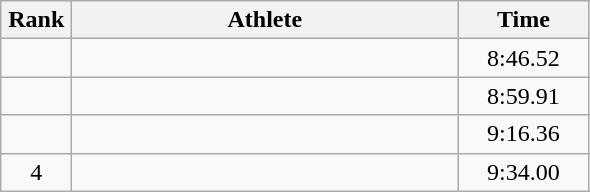<table class=wikitable style="text-align:center">
<tr>
<th width=40>Rank</th>
<th width=250>Athlete</th>
<th width=80>Time</th>
</tr>
<tr>
<td></td>
<td align=left></td>
<td>8:46.52</td>
</tr>
<tr>
<td></td>
<td align=left></td>
<td>8:59.91</td>
</tr>
<tr>
<td></td>
<td align=left></td>
<td>9:16.36</td>
</tr>
<tr>
<td>4</td>
<td align=left></td>
<td>9:34.00</td>
</tr>
</table>
